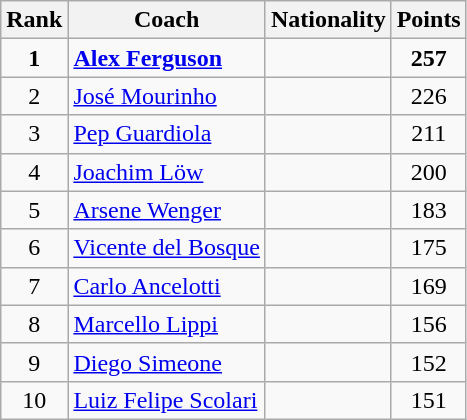<table class="wikitable">
<tr>
<th>Rank</th>
<th>Coach</th>
<th>Nationality</th>
<th>Points</th>
</tr>
<tr>
<td align="center"><strong>1</strong></td>
<td><strong><a href='#'>Alex Ferguson</a></strong></td>
<td><strong></strong></td>
<td align="center"><strong>257</strong></td>
</tr>
<tr>
<td align="center">2</td>
<td><a href='#'>José Mourinho</a></td>
<td></td>
<td align="center">226</td>
</tr>
<tr>
<td align="center">3</td>
<td><a href='#'>Pep Guardiola</a></td>
<td></td>
<td align="center">211</td>
</tr>
<tr>
<td align="center">4</td>
<td><a href='#'>Joachim Löw</a></td>
<td></td>
<td align="center">200</td>
</tr>
<tr>
<td align="center">5</td>
<td><a href='#'>Arsene Wenger</a></td>
<td></td>
<td align="center">183</td>
</tr>
<tr>
<td align="center">6</td>
<td><a href='#'>Vicente del Bosque</a></td>
<td></td>
<td align="center">175</td>
</tr>
<tr>
<td align="center">7</td>
<td><a href='#'>Carlo Ancelotti</a></td>
<td></td>
<td align="center">169</td>
</tr>
<tr>
<td align="center">8</td>
<td><a href='#'>Marcello Lippi</a></td>
<td></td>
<td align="center">156</td>
</tr>
<tr>
<td align="center">9</td>
<td><a href='#'>Diego Simeone</a></td>
<td></td>
<td align="center">152</td>
</tr>
<tr>
<td align="center">10</td>
<td><a href='#'>Luiz Felipe Scolari</a></td>
<td></td>
<td align="center">151</td>
</tr>
</table>
